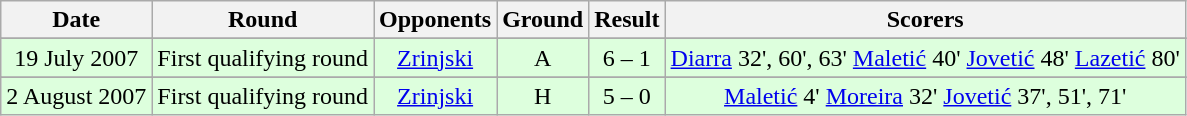<table class="wikitable" style="text-align:center">
<tr>
<th>Date</th>
<th>Round</th>
<th>Opponents</th>
<th>Ground</th>
<th>Result</th>
<th>Scorers</th>
</tr>
<tr>
</tr>
<tr bgcolor="#ddffdd">
<td>19 July 2007</td>
<td>First qualifying round</td>
<td> <a href='#'>Zrinjski</a></td>
<td>A</td>
<td>6 – 1</td>
<td><a href='#'>Diarra</a> 32', 60', 63' <a href='#'>Maletić</a> 40' <a href='#'>Jovetić</a> 48' <a href='#'>Lazetić</a> 80'</td>
</tr>
<tr>
</tr>
<tr bgcolor="#ddffdd">
<td>2 August 2007</td>
<td>First qualifying round</td>
<td> <a href='#'>Zrinjski</a></td>
<td>H</td>
<td>5 – 0</td>
<td><a href='#'>Maletić</a> 4' <a href='#'>Moreira</a> 32' <a href='#'>Jovetić</a> 37', 51', 71'</td>
</tr>
</table>
